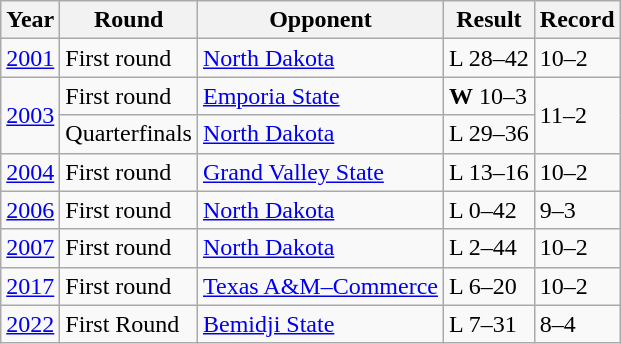<table class="wikitable">
<tr>
<th>Year</th>
<th>Round</th>
<th>Opponent</th>
<th>Result</th>
<th>Record</th>
</tr>
<tr>
<td><a href='#'>2001</a></td>
<td>First round</td>
<td><a href='#'>North Dakota</a></td>
<td>L 28–42</td>
<td>10–2</td>
</tr>
<tr>
<td rowspan="2"><a href='#'>2003</a></td>
<td>First round</td>
<td><a href='#'>Emporia State</a></td>
<td><strong>W</strong> 10–3</td>
<td rowspan="2">11–2</td>
</tr>
<tr>
<td>Quarterfinals</td>
<td><a href='#'>North Dakota</a></td>
<td>L 29–36</td>
</tr>
<tr>
<td><a href='#'>2004</a></td>
<td>First round</td>
<td><a href='#'>Grand Valley State</a></td>
<td>L 13–16</td>
<td>10–2</td>
</tr>
<tr>
<td><a href='#'>2006</a></td>
<td>First round</td>
<td><a href='#'>North Dakota</a></td>
<td>L 0–42</td>
<td>9–3</td>
</tr>
<tr>
<td><a href='#'>2007</a></td>
<td>First round</td>
<td><a href='#'>North Dakota</a></td>
<td>L 2–44</td>
<td>10–2</td>
</tr>
<tr>
<td><a href='#'>2017</a></td>
<td>First round</td>
<td><a href='#'>Texas A&M–Commerce</a></td>
<td>L 6–20</td>
<td>10–2</td>
</tr>
<tr>
<td><a href='#'>2022</a></td>
<td>First Round</td>
<td><a href='#'>Bemidji State</a></td>
<td>L 7–31</td>
<td>8–4</td>
</tr>
</table>
